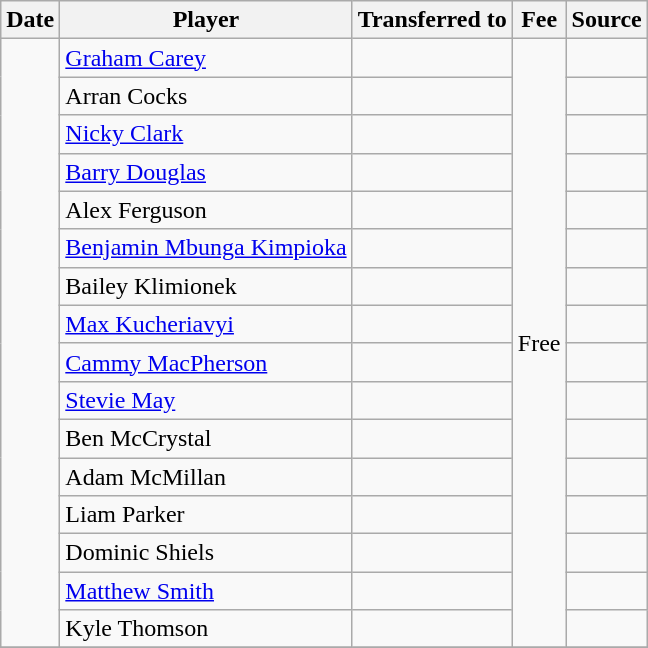<table class="wikitable plainrowheaders sortable">
<tr>
<th scope=col>Date</th>
<th scope=col>Player</th>
<th scope=col>Transferred to</th>
<th scope=col>Fee</th>
<th scope=col>Source</th>
</tr>
<tr>
<td rowspan=16></td>
<td> <a href='#'>Graham Carey</a></td>
<td></td>
<td rowspan=16>Free</td>
<td></td>
</tr>
<tr>
<td> Arran Cocks</td>
<td></td>
<td></td>
</tr>
<tr>
<td> <a href='#'>Nicky Clark</a></td>
<td></td>
<td></td>
</tr>
<tr>
<td> <a href='#'>Barry Douglas</a></td>
<td></td>
<td></td>
</tr>
<tr>
<td> Alex Ferguson</td>
<td></td>
<td></td>
</tr>
<tr>
<td> <a href='#'>Benjamin Mbunga Kimpioka</a></td>
<td></td>
<td></td>
</tr>
<tr>
<td> Bailey Klimionek</td>
<td></td>
<td></td>
</tr>
<tr>
<td> <a href='#'>Max Kucheriavyi</a></td>
<td></td>
<td></td>
</tr>
<tr>
<td> <a href='#'>Cammy MacPherson</a></td>
<td></td>
<td></td>
</tr>
<tr>
<td> <a href='#'>Stevie May</a></td>
<td></td>
<td></td>
</tr>
<tr>
<td> Ben McCrystal</td>
<td></td>
<td></td>
</tr>
<tr>
<td> Adam McMillan</td>
<td></td>
<td></td>
</tr>
<tr>
<td> Liam Parker</td>
<td></td>
<td></td>
</tr>
<tr>
<td> Dominic Shiels</td>
<td></td>
<td></td>
</tr>
<tr>
<td> <a href='#'>Matthew Smith</a></td>
<td></td>
<td></td>
</tr>
<tr>
<td> Kyle Thomson</td>
<td></td>
<td></td>
</tr>
<tr>
</tr>
</table>
